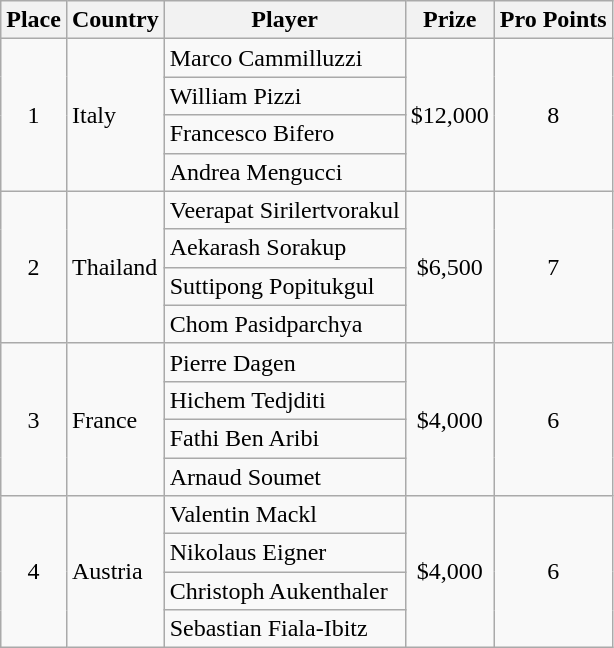<table class="wikitable">
<tr>
<th>Place</th>
<th>Country</th>
<th>Player</th>
<th>Prize</th>
<th>Pro Points</th>
</tr>
<tr>
<td rowspan="4" align=center>1</td>
<td rowspan="4"> Italy</td>
<td>Marco Cammilluzzi</td>
<td rowspan="4" align=center>$12,000</td>
<td rowspan="4" align=center>8</td>
</tr>
<tr>
<td>William Pizzi</td>
</tr>
<tr>
<td>Francesco Bifero</td>
</tr>
<tr>
<td>Andrea Mengucci</td>
</tr>
<tr>
<td rowspan="4" align=center>2</td>
<td rowspan="4"> Thailand</td>
<td>Veerapat Sirilertvorakul</td>
<td rowspan="4" align=center>$6,500</td>
<td rowspan="4" align=center>7</td>
</tr>
<tr>
<td>Aekarash Sorakup</td>
</tr>
<tr>
<td>Suttipong Popitukgul</td>
</tr>
<tr>
<td>Chom Pasidparchya</td>
</tr>
<tr>
<td rowspan="4" align=center>3</td>
<td rowspan="4"> France</td>
<td>Pierre Dagen</td>
<td rowspan="4" align=center>$4,000</td>
<td rowspan="4" align=center>6</td>
</tr>
<tr>
<td>Hichem Tedjditi</td>
</tr>
<tr>
<td>Fathi Ben Aribi</td>
</tr>
<tr>
<td>Arnaud Soumet</td>
</tr>
<tr>
<td rowspan="4" align=center>4</td>
<td rowspan="4"> Austria</td>
<td>Valentin Mackl</td>
<td rowspan="4" align=center>$4,000</td>
<td rowspan="4" align=center>6</td>
</tr>
<tr>
<td>Nikolaus Eigner</td>
</tr>
<tr>
<td>Christoph Aukenthaler</td>
</tr>
<tr>
<td>Sebastian Fiala-Ibitz</td>
</tr>
</table>
